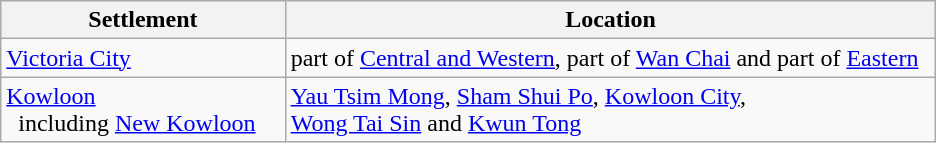<table class=wikitable>
<tr>
<th>Settlement</th>
<th>Location</th>
</tr>
<tr valign=top>
<td><a href='#'>Victoria City</a></td>
<td>part of <a href='#'>Central and Western</a>, part of <a href='#'>Wan Chai</a> and part of <a href='#'>Eastern</a>  </td>
</tr>
<tr>
<td><a href='#'>Kowloon</a><br>  including <a href='#'>New Kowloon</a>    </td>
<td><a href='#'>Yau Tsim Mong</a>, <a href='#'>Sham Shui Po</a>, <a href='#'>Kowloon City</a>, <br><a href='#'>Wong Tai Sin</a> and <a href='#'>Kwun Tong</a>  </td>
</tr>
</table>
